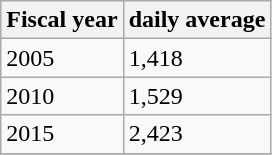<table class="wikitable">
<tr>
<th>Fiscal year</th>
<th>daily average</th>
</tr>
<tr>
<td>2005</td>
<td>1,418</td>
</tr>
<tr>
<td>2010</td>
<td>1,529</td>
</tr>
<tr>
<td>2015</td>
<td>2,423</td>
</tr>
<tr>
</tr>
</table>
